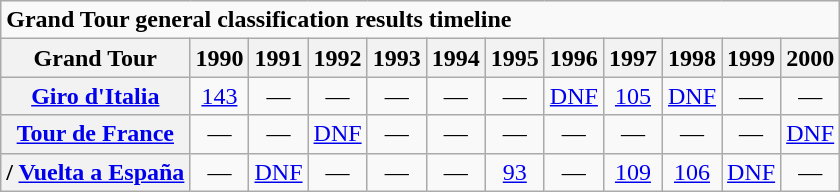<table class="wikitable plainrowheaders">
<tr>
<td colspan=18 align="centre"><strong>Grand Tour general classification results timeline</strong></td>
</tr>
<tr>
<th scope="col">Grand Tour</th>
<th scope="col">1990</th>
<th scope="col">1991</th>
<th scope="col">1992</th>
<th scope="col">1993</th>
<th scope="col">1994</th>
<th scope="col">1995</th>
<th scope="col">1996</th>
<th scope="col">1997</th>
<th scope="col">1998</th>
<th scope="col">1999</th>
<th scope="col">2000</th>
</tr>
<tr style="text-align:center;">
<th scope="row"> <a href='#'>Giro d'Italia</a></th>
<td><a href='#'>143</a></td>
<td>—</td>
<td>—</td>
<td>—</td>
<td>—</td>
<td>—</td>
<td><a href='#'>DNF</a></td>
<td><a href='#'>105</a></td>
<td><a href='#'>DNF</a></td>
<td>—</td>
<td>—</td>
</tr>
<tr style="text-align:center;">
<th scope="row"> <a href='#'>Tour de France</a></th>
<td>—</td>
<td>—</td>
<td><a href='#'>DNF</a></td>
<td>—</td>
<td>—</td>
<td>—</td>
<td>—</td>
<td>—</td>
<td>—</td>
<td>—</td>
<td><a href='#'>DNF</a></td>
</tr>
<tr style="text-align:center;">
<th scope="row">/ <a href='#'>Vuelta a España</a></th>
<td>—</td>
<td><a href='#'>DNF</a></td>
<td>—</td>
<td>—</td>
<td>—</td>
<td><a href='#'>93</a></td>
<td>—</td>
<td><a href='#'>109</a></td>
<td><a href='#'>106</a></td>
<td><a href='#'>DNF</a></td>
<td>—</td>
</tr>
</table>
